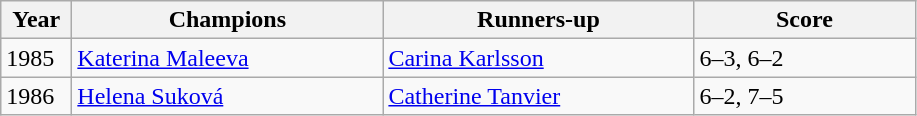<table class="wikitable">
<tr>
<th style="width:40px">Year</th>
<th style="width:200px">Champions</th>
<th style="width:200px">Runners-up</th>
<th style="width:140px" class="unsortable">Score</th>
</tr>
<tr>
<td>1985</td>
<td> <a href='#'>Katerina Maleeva</a></td>
<td> <a href='#'>Carina Karlsson</a></td>
<td>6–3, 6–2</td>
</tr>
<tr>
<td>1986</td>
<td> <a href='#'>Helena Suková</a></td>
<td> <a href='#'>Catherine Tanvier</a></td>
<td>6–2, 7–5</td>
</tr>
</table>
